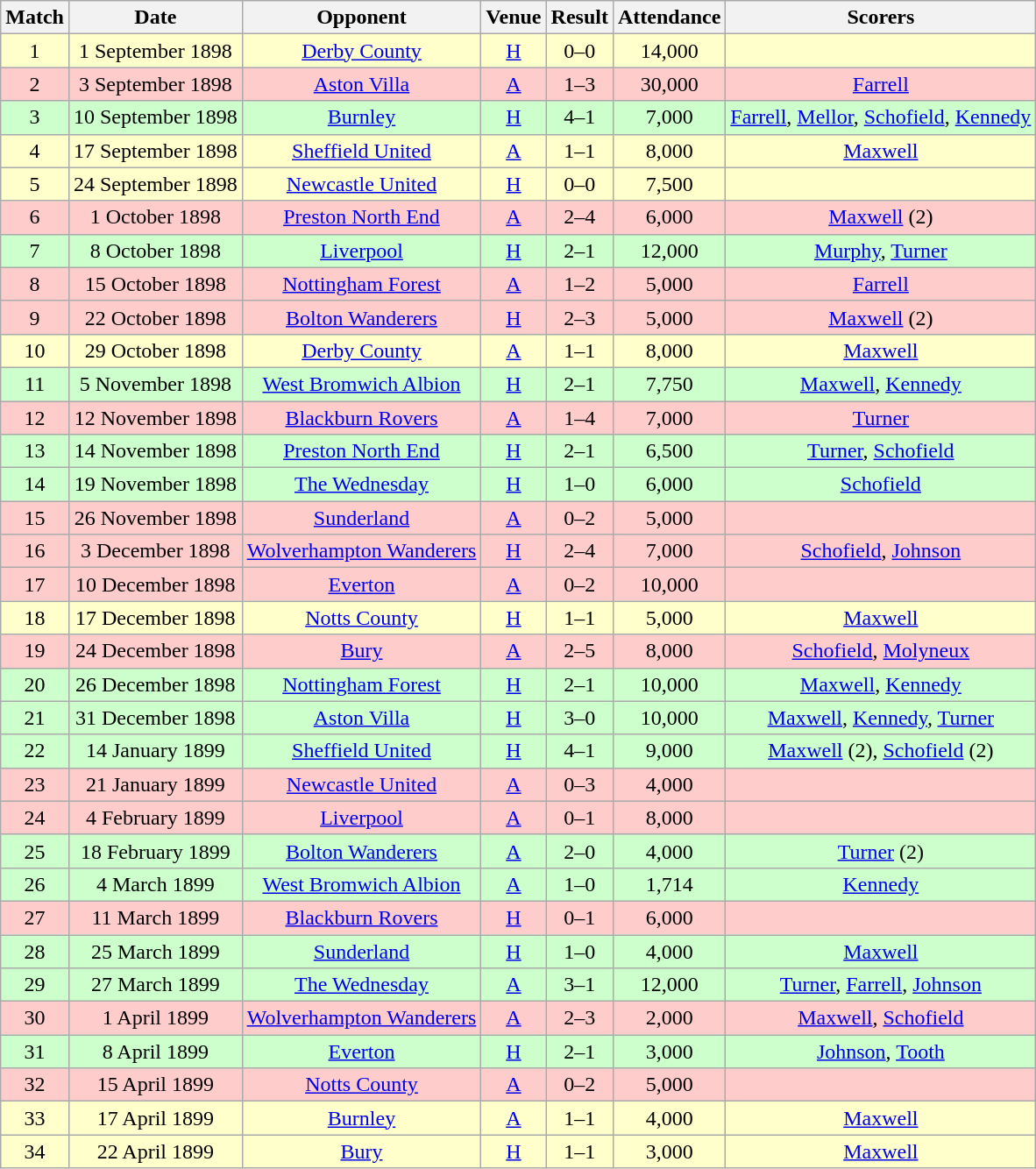<table class="wikitable " style="font-size:100%; text-align:center">
<tr>
<th>Match</th>
<th>Date</th>
<th>Opponent</th>
<th>Venue</th>
<th>Result</th>
<th>Attendance</th>
<th>Scorers</th>
</tr>
<tr style="background-color: #FFFFCC;">
<td>1</td>
<td>1 September 1898</td>
<td><a href='#'>Derby County</a></td>
<td><a href='#'>H</a></td>
<td>0–0</td>
<td>14,000</td>
<td></td>
</tr>
<tr style="background-color: #FFCCCC;">
<td>2</td>
<td>3 September 1898</td>
<td><a href='#'>Aston Villa</a></td>
<td><a href='#'>A</a></td>
<td>1–3</td>
<td>30,000</td>
<td><a href='#'>Farrell</a></td>
</tr>
<tr style="background-color: #CCFFCC;">
<td>3</td>
<td>10 September 1898</td>
<td><a href='#'>Burnley</a></td>
<td><a href='#'>H</a></td>
<td>4–1</td>
<td>7,000</td>
<td><a href='#'>Farrell</a>, <a href='#'>Mellor</a>, <a href='#'>Schofield</a>, <a href='#'>Kennedy</a></td>
</tr>
<tr style="background-color: #FFFFCC;">
<td>4</td>
<td>17 September 1898</td>
<td><a href='#'>Sheffield United</a></td>
<td><a href='#'>A</a></td>
<td>1–1</td>
<td>8,000</td>
<td><a href='#'>Maxwell</a></td>
</tr>
<tr style="background-color: #FFFFCC;">
<td>5</td>
<td>24 September 1898</td>
<td><a href='#'>Newcastle United</a></td>
<td><a href='#'>H</a></td>
<td>0–0</td>
<td>7,500</td>
<td></td>
</tr>
<tr style="background-color: #FFCCCC;">
<td>6</td>
<td>1 October 1898</td>
<td><a href='#'>Preston North End</a></td>
<td><a href='#'>A</a></td>
<td>2–4</td>
<td>6,000</td>
<td><a href='#'>Maxwell</a> (2)</td>
</tr>
<tr style="background-color: #CCFFCC;">
<td>7</td>
<td>8 October 1898</td>
<td><a href='#'>Liverpool</a></td>
<td><a href='#'>H</a></td>
<td>2–1</td>
<td>12,000</td>
<td><a href='#'>Murphy</a>, <a href='#'>Turner</a></td>
</tr>
<tr style="background-color: #FFCCCC;">
<td>8</td>
<td>15 October 1898</td>
<td><a href='#'>Nottingham Forest</a></td>
<td><a href='#'>A</a></td>
<td>1–2</td>
<td>5,000</td>
<td><a href='#'>Farrell</a></td>
</tr>
<tr style="background-color: #FFCCCC;">
<td>9</td>
<td>22 October 1898</td>
<td><a href='#'>Bolton Wanderers</a></td>
<td><a href='#'>H</a></td>
<td>2–3</td>
<td>5,000</td>
<td><a href='#'>Maxwell</a> (2)</td>
</tr>
<tr style="background-color: #FFFFCC;">
<td>10</td>
<td>29 October 1898</td>
<td><a href='#'>Derby County</a></td>
<td><a href='#'>A</a></td>
<td>1–1</td>
<td>8,000</td>
<td><a href='#'>Maxwell</a></td>
</tr>
<tr style="background-color: #CCFFCC;">
<td>11</td>
<td>5 November 1898</td>
<td><a href='#'>West Bromwich Albion</a></td>
<td><a href='#'>H</a></td>
<td>2–1</td>
<td>7,750</td>
<td><a href='#'>Maxwell</a>, <a href='#'>Kennedy</a></td>
</tr>
<tr style="background-color: #FFCCCC;">
<td>12</td>
<td>12 November 1898</td>
<td><a href='#'>Blackburn Rovers</a></td>
<td><a href='#'>A</a></td>
<td>1–4</td>
<td>7,000</td>
<td><a href='#'>Turner</a></td>
</tr>
<tr style="background-color: #CCFFCC;">
<td>13</td>
<td>14 November 1898</td>
<td><a href='#'>Preston North End</a></td>
<td><a href='#'>H</a></td>
<td>2–1</td>
<td>6,500</td>
<td><a href='#'>Turner</a>, <a href='#'>Schofield</a></td>
</tr>
<tr style="background-color: #CCFFCC;">
<td>14</td>
<td>19 November 1898</td>
<td><a href='#'>The Wednesday</a></td>
<td><a href='#'>H</a></td>
<td>1–0</td>
<td>6,000</td>
<td><a href='#'>Schofield</a></td>
</tr>
<tr style="background-color: #FFCCCC;">
<td>15</td>
<td>26 November 1898</td>
<td><a href='#'>Sunderland</a></td>
<td><a href='#'>A</a></td>
<td>0–2</td>
<td>5,000</td>
<td></td>
</tr>
<tr style="background-color: #FFCCCC;">
<td>16</td>
<td>3 December 1898</td>
<td><a href='#'>Wolverhampton Wanderers</a></td>
<td><a href='#'>H</a></td>
<td>2–4</td>
<td>7,000</td>
<td><a href='#'>Schofield</a>, <a href='#'>Johnson</a></td>
</tr>
<tr style="background-color: #FFCCCC;">
<td>17</td>
<td>10 December 1898</td>
<td><a href='#'>Everton</a></td>
<td><a href='#'>A</a></td>
<td>0–2</td>
<td>10,000</td>
<td></td>
</tr>
<tr style="background-color: #FFFFCC;">
<td>18</td>
<td>17 December 1898</td>
<td><a href='#'>Notts County</a></td>
<td><a href='#'>H</a></td>
<td>1–1</td>
<td>5,000</td>
<td><a href='#'>Maxwell</a></td>
</tr>
<tr style="background-color: #FFCCCC;">
<td>19</td>
<td>24 December 1898</td>
<td><a href='#'>Bury</a></td>
<td><a href='#'>A</a></td>
<td>2–5</td>
<td>8,000</td>
<td><a href='#'>Schofield</a>, <a href='#'>Molyneux</a></td>
</tr>
<tr style="background-color: #CCFFCC;">
<td>20</td>
<td>26 December 1898</td>
<td><a href='#'>Nottingham Forest</a></td>
<td><a href='#'>H</a></td>
<td>2–1</td>
<td>10,000</td>
<td><a href='#'>Maxwell</a>, <a href='#'>Kennedy</a></td>
</tr>
<tr style="background-color: #CCFFCC;">
<td>21</td>
<td>31 December 1898</td>
<td><a href='#'>Aston Villa</a></td>
<td><a href='#'>H</a></td>
<td>3–0</td>
<td>10,000</td>
<td><a href='#'>Maxwell</a>, <a href='#'>Kennedy</a>, <a href='#'>Turner</a></td>
</tr>
<tr style="background-color: #CCFFCC;">
<td>22</td>
<td>14 January 1899</td>
<td><a href='#'>Sheffield United</a></td>
<td><a href='#'>H</a></td>
<td>4–1</td>
<td>9,000</td>
<td><a href='#'>Maxwell</a> (2), <a href='#'>Schofield</a> (2)</td>
</tr>
<tr style="background-color: #FFCCCC;">
<td>23</td>
<td>21 January 1899</td>
<td><a href='#'>Newcastle United</a></td>
<td><a href='#'>A</a></td>
<td>0–3</td>
<td>4,000</td>
<td></td>
</tr>
<tr style="background-color: #FFCCCC;">
<td>24</td>
<td>4 February 1899</td>
<td><a href='#'>Liverpool</a></td>
<td><a href='#'>A</a></td>
<td>0–1</td>
<td>8,000</td>
<td></td>
</tr>
<tr style="background-color: #CCFFCC;">
<td>25</td>
<td>18 February 1899</td>
<td><a href='#'>Bolton Wanderers</a></td>
<td><a href='#'>A</a></td>
<td>2–0</td>
<td>4,000</td>
<td><a href='#'>Turner</a> (2)</td>
</tr>
<tr style="background-color: #CCFFCC;">
<td>26</td>
<td>4 March 1899</td>
<td><a href='#'>West Bromwich Albion</a></td>
<td><a href='#'>A</a></td>
<td>1–0</td>
<td>1,714</td>
<td><a href='#'>Kennedy</a></td>
</tr>
<tr style="background-color: #FFCCCC;">
<td>27</td>
<td>11 March 1899</td>
<td><a href='#'>Blackburn Rovers</a></td>
<td><a href='#'>H</a></td>
<td>0–1</td>
<td>6,000</td>
<td></td>
</tr>
<tr style="background-color: #CCFFCC;">
<td>28</td>
<td>25 March 1899</td>
<td><a href='#'>Sunderland</a></td>
<td><a href='#'>H</a></td>
<td>1–0</td>
<td>4,000</td>
<td><a href='#'>Maxwell</a></td>
</tr>
<tr style="background-color: #CCFFCC;">
<td>29</td>
<td>27 March 1899</td>
<td><a href='#'>The Wednesday</a></td>
<td><a href='#'>A</a></td>
<td>3–1</td>
<td>12,000</td>
<td><a href='#'>Turner</a>, <a href='#'>Farrell</a>, <a href='#'>Johnson</a></td>
</tr>
<tr style="background-color: #FFCCCC;">
<td>30</td>
<td>1 April 1899</td>
<td><a href='#'>Wolverhampton Wanderers</a></td>
<td><a href='#'>A</a></td>
<td>2–3</td>
<td>2,000</td>
<td><a href='#'>Maxwell</a>, <a href='#'>Schofield</a></td>
</tr>
<tr style="background-color: #CCFFCC;">
<td>31</td>
<td>8 April 1899</td>
<td><a href='#'>Everton</a></td>
<td><a href='#'>H</a></td>
<td>2–1</td>
<td>3,000</td>
<td><a href='#'>Johnson</a>, <a href='#'>Tooth</a></td>
</tr>
<tr style="background-color: #FFCCCC;">
<td>32</td>
<td>15 April 1899</td>
<td><a href='#'>Notts County</a></td>
<td><a href='#'>A</a></td>
<td>0–2</td>
<td>5,000</td>
<td></td>
</tr>
<tr style="background-color: #FFFFCC;">
<td>33</td>
<td>17 April 1899</td>
<td><a href='#'>Burnley</a></td>
<td><a href='#'>A</a></td>
<td>1–1</td>
<td>4,000</td>
<td><a href='#'>Maxwell</a></td>
</tr>
<tr style="background-color: #FFFFCC;">
<td>34</td>
<td>22 April 1899</td>
<td><a href='#'>Bury</a></td>
<td><a href='#'>H</a></td>
<td>1–1</td>
<td>3,000</td>
<td><a href='#'>Maxwell</a></td>
</tr>
</table>
